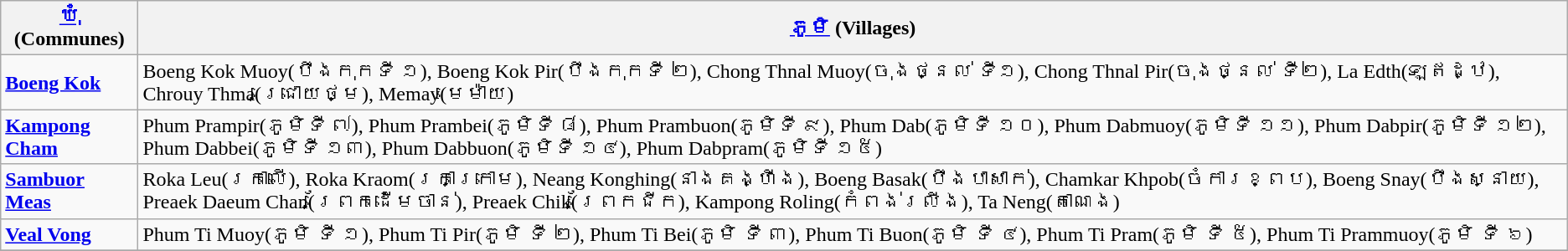<table class="wikitable">
<tr>
<th><a href='#'>ឃុំ</a> (Communes)</th>
<th><a href='#'>ភូមិ</a> (Villages)</th>
</tr>
<tr>
<td><strong><a href='#'>Boeng Kok</a></strong></td>
<td>Boeng Kok Muoy(បឹងកុកទី ១), Boeng Kok Pir(បឹងកុកទី ២), Chong Thnal Muoy(ចុងថ្នល់ ទី១), Chong Thnal Pir(ចុងថ្នល់ ទី២), La Edth(ឡឥដ្ឋ), Chrouy Thma(ជ្រោយថ្ម), Memay(មេម៉ាយ)</td>
</tr>
<tr>
<td><strong><a href='#'>Kampong Cham</a></strong></td>
<td>Phum Prampir(ភូមិទី ៧), Phum Prambei(ភូមិទី ៨), Phum Prambuon(ភូមិទី ៩), Phum Dab(ភូមិទី ១០), Phum Dabmuoy(ភូមិទី ១១), Phum Dabpir(ភូមិទី ១២), Phum Dabbei(ភូមិទី ១៣), Phum Dabbuon(ភូមិទី ១៤), Phum Dabpram(ភូមិទី ១៥)</td>
</tr>
<tr>
<td><strong><a href='#'>Sambuor Meas</a></strong></td>
<td>Roka Leu(រកាលើ), Roka Kraom(រកាក្រោម), Neang Konghing(នាងគង្ហីង), Boeng Basak(បឹងបាសាក់), Chamkar Khpob(ចំការខ្ពប), Boeng Snay(បឹងស្នាយ), Preaek Daeum Chan(ព្រែកដើមចាន់), Preaek Chik(ព្រែកជីក), Kampong Roling(កំពង់រលីង), Ta Neng(តាណេង)</td>
</tr>
<tr>
<td><strong><a href='#'>Veal Vong</a></strong></td>
<td>Phum Ti Muoy(ភូមិ ទី ១), Phum Ti Pir(ភូមិ ទី ២), Phum Ti Bei(ភូមិ ទី ៣), Phum Ti Buon(ភូមិ ទី ៤), Phum Ti Pram(ភូមិ ទី ៥), Phum Ti Prammuoy(ភូមិ ទី ៦)</td>
</tr>
<tr>
</tr>
</table>
